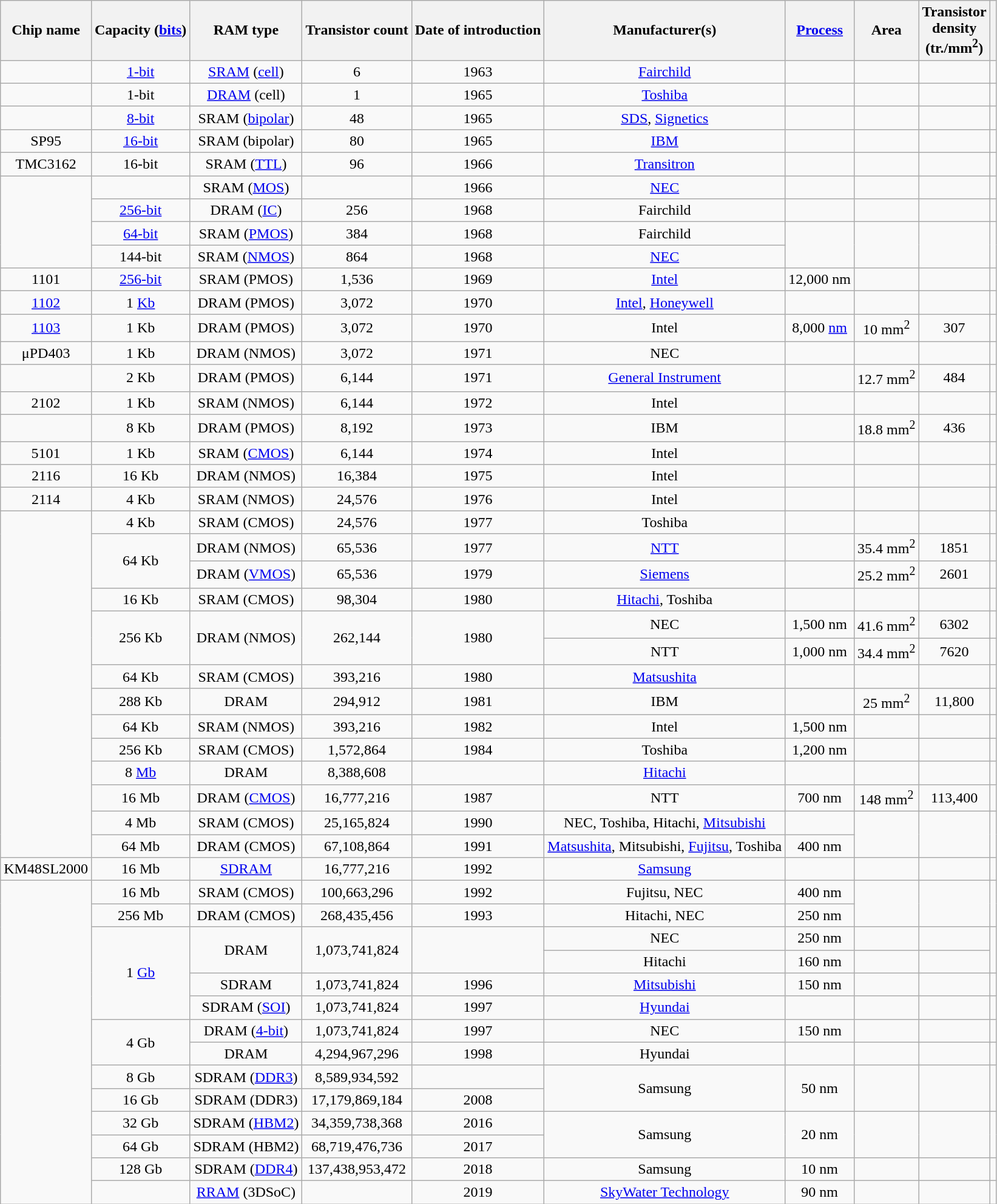<table class="wikitable sortable" style="text-align:center">
<tr>
<th>Chip name</th>
<th>Capacity (<a href='#'>bits</a>)</th>
<th>RAM type</th>
<th data-sort-type="number">Transistor count</th>
<th>Date of introduction</th>
<th>Manufacturer(s)</th>
<th data-sort-type="number"><a href='#'>Process</a></th>
<th data-sort-type="number">Area</th>
<th data-sort-type="number">Transistor<br>density<br>(tr./mm<sup>2</sup>)</th>
<th class="unsortable"></th>
</tr>
<tr>
<td></td>
<td><a href='#'>1-bit</a></td>
<td><a href='#'>SRAM</a> (<a href='#'>cell</a>)</td>
<td>6</td>
<td>1963</td>
<td><a href='#'>Fairchild</a></td>
<td></td>
<td></td>
<td></td>
<td></td>
</tr>
<tr>
<td></td>
<td>1-bit</td>
<td><a href='#'>DRAM</a> (cell)</td>
<td>1</td>
<td>1965</td>
<td><a href='#'>Toshiba</a></td>
<td></td>
<td></td>
<td></td>
<td></td>
</tr>
<tr>
<td></td>
<td><a href='#'>8-bit</a></td>
<td>SRAM (<a href='#'>bipolar</a>)</td>
<td>48</td>
<td>1965</td>
<td><a href='#'>SDS</a>, <a href='#'>Signetics</a></td>
<td></td>
<td></td>
<td></td>
<td></td>
</tr>
<tr>
<td>SP95</td>
<td><a href='#'>16-bit</a></td>
<td>SRAM (bipolar)</td>
<td>80</td>
<td>1965</td>
<td><a href='#'>IBM</a></td>
<td></td>
<td></td>
<td></td>
<td></td>
</tr>
<tr>
<td>TMC3162</td>
<td>16-bit</td>
<td>SRAM (<a href='#'>TTL</a>)</td>
<td>96</td>
<td>1966</td>
<td><a href='#'>Transitron</a></td>
<td></td>
<td></td>
<td></td>
<td></td>
</tr>
<tr>
<td rowspan="4"></td>
<td></td>
<td>SRAM (<a href='#'>MOS</a>)</td>
<td></td>
<td>1966</td>
<td><a href='#'>NEC</a></td>
<td></td>
<td></td>
<td></td>
<td></td>
</tr>
<tr>
<td><a href='#'>256-bit</a></td>
<td>DRAM (<a href='#'>IC</a>)</td>
<td>256</td>
<td>1968</td>
<td>Fairchild</td>
<td></td>
<td></td>
<td></td>
<td></td>
</tr>
<tr>
<td><a href='#'>64-bit</a></td>
<td>SRAM (<a href='#'>PMOS</a>)</td>
<td>384</td>
<td>1968</td>
<td>Fairchild</td>
<td rowspan="2"></td>
<td rowspan="2"></td>
<td rowspan="2"></td>
<td rowspan="2"></td>
</tr>
<tr>
<td>144-bit</td>
<td>SRAM (<a href='#'>NMOS</a>)</td>
<td>864</td>
<td>1968</td>
<td><a href='#'>NEC</a></td>
</tr>
<tr>
<td>1101</td>
<td><a href='#'>256-bit</a></td>
<td>SRAM (PMOS)</td>
<td>1,536</td>
<td>1969</td>
<td><a href='#'>Intel</a></td>
<td>12,000 nm</td>
<td></td>
<td></td>
<td></td>
</tr>
<tr>
<td><a href='#'>1102</a></td>
<td>1 <a href='#'>Kb</a></td>
<td>DRAM (PMOS)</td>
<td>3,072</td>
<td>1970</td>
<td><a href='#'>Intel</a>, <a href='#'>Honeywell</a></td>
<td></td>
<td></td>
<td></td>
<td></td>
</tr>
<tr>
<td><a href='#'>1103</a></td>
<td>1 Kb</td>
<td>DRAM (PMOS)</td>
<td>3,072</td>
<td>1970</td>
<td>Intel</td>
<td>8,000 <a href='#'>nm</a></td>
<td>10 mm<sup>2</sup></td>
<td>307</td>
<td></td>
</tr>
<tr>
<td>μPD403</td>
<td>1 Kb</td>
<td>DRAM (NMOS)</td>
<td>3,072</td>
<td>1971</td>
<td>NEC</td>
<td></td>
<td></td>
<td></td>
<td></td>
</tr>
<tr>
<td></td>
<td>2 Kb</td>
<td>DRAM (PMOS)</td>
<td>6,144</td>
<td>1971</td>
<td><a href='#'>General Instrument</a></td>
<td></td>
<td>12.7 mm<sup>2</sup></td>
<td>484</td>
<td></td>
</tr>
<tr>
<td>2102</td>
<td>1 Kb</td>
<td>SRAM (NMOS)</td>
<td>6,144</td>
<td>1972</td>
<td>Intel</td>
<td></td>
<td></td>
<td></td>
<td></td>
</tr>
<tr>
<td></td>
<td>8 Kb</td>
<td>DRAM (PMOS)</td>
<td>8,192</td>
<td>1973</td>
<td>IBM</td>
<td></td>
<td>18.8 mm<sup>2</sup></td>
<td>436</td>
<td></td>
</tr>
<tr>
<td>5101</td>
<td>1 Kb</td>
<td>SRAM (<a href='#'>CMOS</a>)</td>
<td>6,144</td>
<td>1974</td>
<td>Intel</td>
<td></td>
<td></td>
<td></td>
<td></td>
</tr>
<tr>
<td>2116</td>
<td>16 Kb</td>
<td>DRAM (NMOS)</td>
<td>16,384</td>
<td>1975</td>
<td>Intel</td>
<td></td>
<td></td>
<td></td>
<td></td>
</tr>
<tr>
<td>2114</td>
<td>4 Kb</td>
<td>SRAM (NMOS)</td>
<td>24,576</td>
<td>1976</td>
<td>Intel</td>
<td></td>
<td></td>
<td></td>
<td></td>
</tr>
<tr>
<td rowspan="14"></td>
<td>4 Kb</td>
<td>SRAM (CMOS)</td>
<td>24,576</td>
<td>1977</td>
<td>Toshiba</td>
<td></td>
<td></td>
<td></td>
<td></td>
</tr>
<tr>
<td rowspan="2">64 Kb</td>
<td>DRAM (NMOS)</td>
<td>65,536</td>
<td>1977</td>
<td><a href='#'>NTT</a></td>
<td></td>
<td>35.4 mm<sup>2</sup></td>
<td>1851</td>
<td></td>
</tr>
<tr>
<td>DRAM (<a href='#'>VMOS</a>)</td>
<td>65,536</td>
<td>1979</td>
<td><a href='#'>Siemens</a></td>
<td></td>
<td>25.2 mm<sup>2</sup></td>
<td>2601</td>
<td></td>
</tr>
<tr>
<td>16 Kb</td>
<td>SRAM (CMOS)</td>
<td>98,304</td>
<td>1980</td>
<td><a href='#'>Hitachi</a>, Toshiba</td>
<td></td>
<td></td>
<td></td>
<td></td>
</tr>
<tr>
<td rowspan="2">256 Kb</td>
<td rowspan="2">DRAM (NMOS)</td>
<td rowspan="2">262,144</td>
<td rowspan="2">1980</td>
<td>NEC</td>
<td>1,500 nm</td>
<td>41.6 mm<sup>2</sup></td>
<td>6302</td>
<td></td>
</tr>
<tr>
<td>NTT</td>
<td>1,000 nm</td>
<td>34.4 mm<sup>2</sup></td>
<td>7620</td>
<td></td>
</tr>
<tr>
<td>64 Kb</td>
<td>SRAM (CMOS)</td>
<td>393,216</td>
<td>1980</td>
<td><a href='#'>Matsushita</a></td>
<td></td>
<td></td>
<td></td>
<td></td>
</tr>
<tr>
<td>288 Kb</td>
<td>DRAM</td>
<td>294,912</td>
<td>1981</td>
<td>IBM</td>
<td></td>
<td>25 mm<sup>2</sup></td>
<td>11,800</td>
<td></td>
</tr>
<tr>
<td>64 Kb</td>
<td>SRAM (NMOS)</td>
<td>393,216</td>
<td>1982</td>
<td>Intel</td>
<td>1,500 nm</td>
<td></td>
<td></td>
<td></td>
</tr>
<tr>
<td>256 Kb</td>
<td>SRAM (CMOS)</td>
<td>1,572,864</td>
<td>1984</td>
<td>Toshiba</td>
<td>1,200 nm</td>
<td></td>
<td></td>
<td></td>
</tr>
<tr>
<td>8 <a href='#'>Mb</a></td>
<td>DRAM</td>
<td>8,388,608</td>
<td></td>
<td><a href='#'>Hitachi</a></td>
<td></td>
<td></td>
<td></td>
<td></td>
</tr>
<tr>
<td>16 Mb</td>
<td>DRAM (<a href='#'>CMOS</a>)</td>
<td>16,777,216</td>
<td>1987</td>
<td>NTT</td>
<td>700 nm</td>
<td>148 mm<sup>2</sup></td>
<td>113,400</td>
<td></td>
</tr>
<tr>
<td>4 Mb</td>
<td>SRAM (CMOS)</td>
<td>25,165,824</td>
<td>1990</td>
<td>NEC, Toshiba, Hitachi, <a href='#'>Mitsubishi</a></td>
<td></td>
<td rowspan="2"></td>
<td rowspan="2"></td>
<td rowspan="2"></td>
</tr>
<tr>
<td>64 Mb</td>
<td>DRAM (CMOS)</td>
<td>67,108,864</td>
<td>1991</td>
<td><a href='#'>Matsushita</a>, Mitsubishi, <a href='#'>Fujitsu</a>, Toshiba</td>
<td>400 nm</td>
</tr>
<tr>
<td>KM48SL2000</td>
<td>16 Mb</td>
<td><a href='#'>SDRAM</a></td>
<td>16,777,216</td>
<td>1992</td>
<td><a href='#'>Samsung</a></td>
<td></td>
<td></td>
<td></td>
<td></td>
</tr>
<tr>
<td rowspan="14"></td>
<td>16 Mb</td>
<td>SRAM (CMOS)</td>
<td>100,663,296</td>
<td>1992</td>
<td>Fujitsu, NEC</td>
<td>400 nm</td>
<td rowspan="2"></td>
<td rowspan="2"></td>
<td rowspan="2"></td>
</tr>
<tr>
<td>256 Mb</td>
<td>DRAM (CMOS)</td>
<td>268,435,456</td>
<td>1993</td>
<td>Hitachi, NEC</td>
<td>250 nm</td>
</tr>
<tr>
<td rowspan="4">1 <a href='#'>Gb</a></td>
<td rowspan="2">DRAM</td>
<td rowspan="2">1,073,741,824</td>
<td rowspan="2"></td>
<td>NEC</td>
<td>250 nm</td>
<td></td>
<td></td>
<td rowspan="2"></td>
</tr>
<tr>
<td>Hitachi</td>
<td>160 nm</td>
<td></td>
<td></td>
</tr>
<tr>
<td>SDRAM</td>
<td>1,073,741,824</td>
<td>1996</td>
<td><a href='#'>Mitsubishi</a></td>
<td>150 nm</td>
<td></td>
<td></td>
<td></td>
</tr>
<tr>
<td>SDRAM (<a href='#'>SOI</a>)</td>
<td>1,073,741,824</td>
<td>1997</td>
<td><a href='#'>Hyundai</a></td>
<td></td>
<td></td>
<td></td>
<td></td>
</tr>
<tr>
<td rowspan="2">4 Gb</td>
<td>DRAM (<a href='#'>4-bit</a>)</td>
<td>1,073,741,824</td>
<td>1997</td>
<td>NEC</td>
<td>150 nm</td>
<td></td>
<td></td>
<td></td>
</tr>
<tr>
<td>DRAM</td>
<td>4,294,967,296</td>
<td>1998</td>
<td>Hyundai</td>
<td></td>
<td></td>
<td></td>
<td></td>
</tr>
<tr>
<td>8 Gb</td>
<td>SDRAM (<a href='#'>DDR3</a>)</td>
<td>8,589,934,592</td>
<td></td>
<td rowspan="2">Samsung</td>
<td rowspan="2">50 nm</td>
<td rowspan="2"></td>
<td rowspan="2"></td>
<td rowspan="2"></td>
</tr>
<tr>
<td>16 Gb</td>
<td>SDRAM (DDR3)</td>
<td>17,179,869,184</td>
<td>2008</td>
</tr>
<tr>
<td>32 Gb</td>
<td>SDRAM (<a href='#'>HBM2</a>)</td>
<td>34,359,738,368</td>
<td>2016</td>
<td rowspan="2">Samsung</td>
<td rowspan="2">20 nm</td>
<td rowspan="2"></td>
<td rowspan="2"></td>
<td rowspan="2"></td>
</tr>
<tr>
<td>64 Gb</td>
<td>SDRAM (HBM2)</td>
<td>68,719,476,736</td>
<td>2017</td>
</tr>
<tr>
<td>128 Gb</td>
<td>SDRAM (<a href='#'>DDR4</a>)</td>
<td>137,438,953,472</td>
<td>2018</td>
<td>Samsung</td>
<td>10 nm</td>
<td></td>
<td></td>
<td></td>
</tr>
<tr>
<td></td>
<td><a href='#'>RRAM</a> (3DSoC)</td>
<td> </td>
<td>2019</td>
<td><a href='#'>SkyWater Technology</a></td>
<td>90 nm</td>
<td></td>
<td></td>
<td></td>
</tr>
</table>
